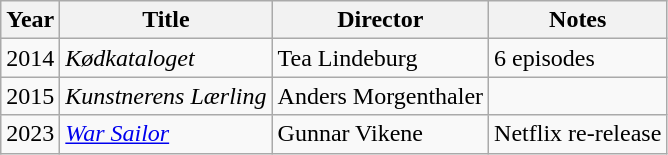<table class="wikitable">
<tr>
<th>Year</th>
<th>Title</th>
<th>Director</th>
<th>Notes</th>
</tr>
<tr>
<td>2014</td>
<td><em>Kødkataloget</em></td>
<td>Tea Lindeburg</td>
<td>6 episodes</td>
</tr>
<tr>
<td>2015</td>
<td><em>Kunstnerens Lærling</em></td>
<td>Anders Morgenthaler</td>
<td></td>
</tr>
<tr>
<td>2023</td>
<td><em><a href='#'>War Sailor</a></em></td>
<td>Gunnar Vikene</td>
<td>Netflix re-release</td>
</tr>
</table>
